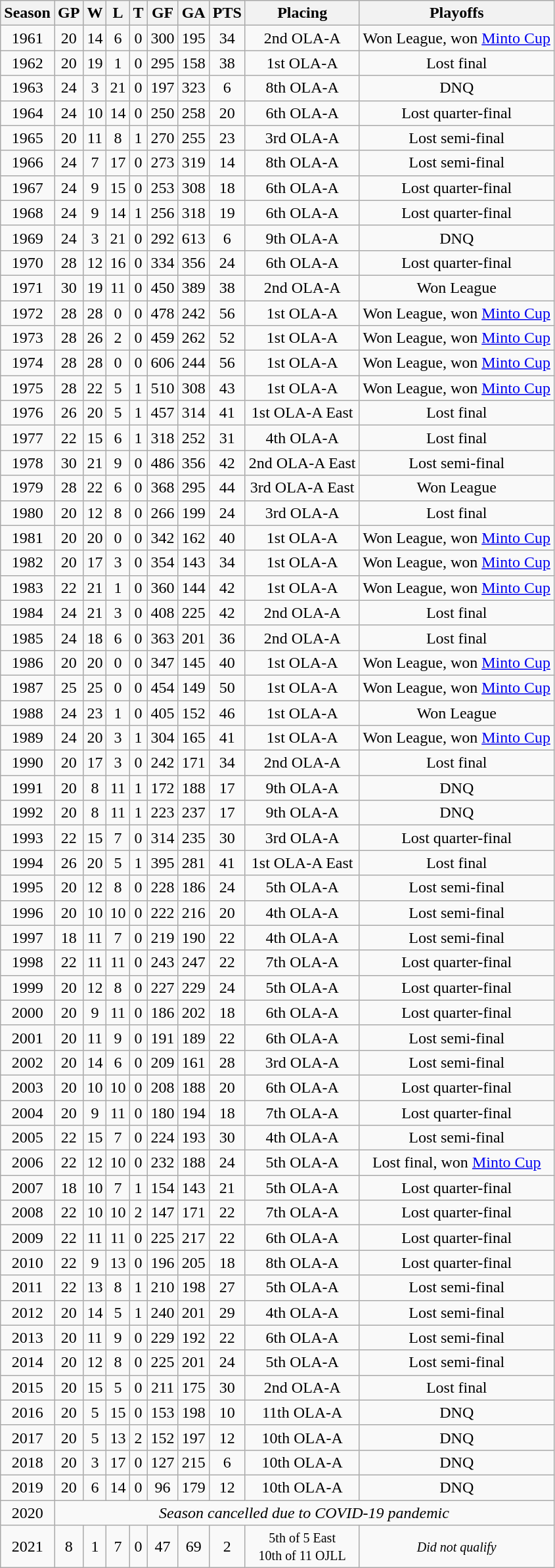<table class="wikitable" style="text-align:center">
<tr>
<th>Season</th>
<th>GP</th>
<th>W</th>
<th>L</th>
<th>T</th>
<th>GF</th>
<th>GA</th>
<th>PTS</th>
<th>Placing</th>
<th>Playoffs</th>
</tr>
<tr>
<td>1961</td>
<td>20</td>
<td>14</td>
<td>6</td>
<td>0</td>
<td>300</td>
<td>195</td>
<td>34</td>
<td>2nd OLA-A</td>
<td>Won League, won <a href='#'>Minto Cup</a></td>
</tr>
<tr>
<td>1962</td>
<td>20</td>
<td>19</td>
<td>1</td>
<td>0</td>
<td>295</td>
<td>158</td>
<td>38</td>
<td>1st OLA-A</td>
<td>Lost final</td>
</tr>
<tr>
<td>1963</td>
<td>24</td>
<td>3</td>
<td>21</td>
<td>0</td>
<td>197</td>
<td>323</td>
<td>6</td>
<td>8th OLA-A</td>
<td>DNQ</td>
</tr>
<tr>
<td>1964</td>
<td>24</td>
<td>10</td>
<td>14</td>
<td>0</td>
<td>250</td>
<td>258</td>
<td>20</td>
<td>6th OLA-A</td>
<td>Lost quarter-final</td>
</tr>
<tr>
<td>1965</td>
<td>20</td>
<td>11</td>
<td>8</td>
<td>1</td>
<td>270</td>
<td>255</td>
<td>23</td>
<td>3rd OLA-A</td>
<td>Lost semi-final</td>
</tr>
<tr>
<td>1966</td>
<td>24</td>
<td>7</td>
<td>17</td>
<td>0</td>
<td>273</td>
<td>319</td>
<td>14</td>
<td>8th OLA-A</td>
<td>Lost semi-final</td>
</tr>
<tr>
<td>1967</td>
<td>24</td>
<td>9</td>
<td>15</td>
<td>0</td>
<td>253</td>
<td>308</td>
<td>18</td>
<td>6th OLA-A</td>
<td>Lost quarter-final</td>
</tr>
<tr>
<td>1968</td>
<td>24</td>
<td>9</td>
<td>14</td>
<td>1</td>
<td>256</td>
<td>318</td>
<td>19</td>
<td>6th OLA-A</td>
<td>Lost quarter-final</td>
</tr>
<tr>
<td>1969</td>
<td>24</td>
<td>3</td>
<td>21</td>
<td>0</td>
<td>292</td>
<td>613</td>
<td>6</td>
<td>9th OLA-A</td>
<td>DNQ</td>
</tr>
<tr>
<td>1970</td>
<td>28</td>
<td>12</td>
<td>16</td>
<td>0</td>
<td>334</td>
<td>356</td>
<td>24</td>
<td>6th OLA-A</td>
<td>Lost quarter-final</td>
</tr>
<tr>
<td>1971</td>
<td>30</td>
<td>19</td>
<td>11</td>
<td>0</td>
<td>450</td>
<td>389</td>
<td>38</td>
<td>2nd OLA-A</td>
<td>Won League</td>
</tr>
<tr>
<td>1972</td>
<td>28</td>
<td>28</td>
<td>0</td>
<td>0</td>
<td>478</td>
<td>242</td>
<td>56</td>
<td>1st OLA-A</td>
<td>Won League, won <a href='#'>Minto Cup</a></td>
</tr>
<tr>
<td>1973</td>
<td>28</td>
<td>26</td>
<td>2</td>
<td>0</td>
<td>459</td>
<td>262</td>
<td>52</td>
<td>1st OLA-A</td>
<td>Won League, won <a href='#'>Minto Cup</a></td>
</tr>
<tr>
<td>1974</td>
<td>28</td>
<td>28</td>
<td>0</td>
<td>0</td>
<td>606</td>
<td>244</td>
<td>56</td>
<td>1st OLA-A</td>
<td>Won League, won <a href='#'>Minto Cup</a></td>
</tr>
<tr>
<td>1975</td>
<td>28</td>
<td>22</td>
<td>5</td>
<td>1</td>
<td>510</td>
<td>308</td>
<td>43</td>
<td>1st OLA-A</td>
<td>Won League, won <a href='#'>Minto Cup</a></td>
</tr>
<tr>
<td>1976</td>
<td>26</td>
<td>20</td>
<td>5</td>
<td>1</td>
<td>457</td>
<td>314</td>
<td>41</td>
<td>1st OLA-A East</td>
<td>Lost final</td>
</tr>
<tr>
<td>1977</td>
<td>22</td>
<td>15</td>
<td>6</td>
<td>1</td>
<td>318</td>
<td>252</td>
<td>31</td>
<td>4th OLA-A</td>
<td>Lost final</td>
</tr>
<tr>
<td>1978</td>
<td>30</td>
<td>21</td>
<td>9</td>
<td>0</td>
<td>486</td>
<td>356</td>
<td>42</td>
<td>2nd OLA-A East</td>
<td>Lost semi-final</td>
</tr>
<tr>
<td>1979</td>
<td>28</td>
<td>22</td>
<td>6</td>
<td>0</td>
<td>368</td>
<td>295</td>
<td>44</td>
<td>3rd OLA-A East</td>
<td>Won League</td>
</tr>
<tr>
<td>1980</td>
<td>20</td>
<td>12</td>
<td>8</td>
<td>0</td>
<td>266</td>
<td>199</td>
<td>24</td>
<td>3rd OLA-A</td>
<td>Lost final</td>
</tr>
<tr>
<td>1981</td>
<td>20</td>
<td>20</td>
<td>0</td>
<td>0</td>
<td>342</td>
<td>162</td>
<td>40</td>
<td>1st OLA-A</td>
<td>Won League, won <a href='#'>Minto Cup</a></td>
</tr>
<tr>
<td>1982</td>
<td>20</td>
<td>17</td>
<td>3</td>
<td>0</td>
<td>354</td>
<td>143</td>
<td>34</td>
<td>1st OLA-A</td>
<td>Won League, won <a href='#'>Minto Cup</a></td>
</tr>
<tr>
<td>1983</td>
<td>22</td>
<td>21</td>
<td>1</td>
<td>0</td>
<td>360</td>
<td>144</td>
<td>42</td>
<td>1st OLA-A</td>
<td>Won League, won <a href='#'>Minto Cup</a></td>
</tr>
<tr>
<td>1984</td>
<td>24</td>
<td>21</td>
<td>3</td>
<td>0</td>
<td>408</td>
<td>225</td>
<td>42</td>
<td>2nd OLA-A</td>
<td>Lost final</td>
</tr>
<tr>
<td>1985</td>
<td>24</td>
<td>18</td>
<td>6</td>
<td>0</td>
<td>363</td>
<td>201</td>
<td>36</td>
<td>2nd OLA-A</td>
<td>Lost final</td>
</tr>
<tr>
<td>1986</td>
<td>20</td>
<td>20</td>
<td>0</td>
<td>0</td>
<td>347</td>
<td>145</td>
<td>40</td>
<td>1st OLA-A</td>
<td>Won League, won <a href='#'>Minto Cup</a></td>
</tr>
<tr>
<td>1987</td>
<td>25</td>
<td>25</td>
<td>0</td>
<td>0</td>
<td>454</td>
<td>149</td>
<td>50</td>
<td>1st OLA-A</td>
<td>Won League, won <a href='#'>Minto Cup</a></td>
</tr>
<tr>
<td>1988</td>
<td>24</td>
<td>23</td>
<td>1</td>
<td>0</td>
<td>405</td>
<td>152</td>
<td>46</td>
<td>1st OLA-A</td>
<td>Won League</td>
</tr>
<tr>
<td>1989</td>
<td>24</td>
<td>20</td>
<td>3</td>
<td>1</td>
<td>304</td>
<td>165</td>
<td>41</td>
<td>1st OLA-A</td>
<td>Won League, won <a href='#'>Minto Cup</a></td>
</tr>
<tr>
<td>1990</td>
<td>20</td>
<td>17</td>
<td>3</td>
<td>0</td>
<td>242</td>
<td>171</td>
<td>34</td>
<td>2nd OLA-A</td>
<td>Lost final</td>
</tr>
<tr>
<td>1991</td>
<td>20</td>
<td>8</td>
<td>11</td>
<td>1</td>
<td>172</td>
<td>188</td>
<td>17</td>
<td>9th OLA-A</td>
<td>DNQ</td>
</tr>
<tr>
<td>1992</td>
<td>20</td>
<td>8</td>
<td>11</td>
<td>1</td>
<td>223</td>
<td>237</td>
<td>17</td>
<td>9th OLA-A</td>
<td>DNQ</td>
</tr>
<tr>
<td>1993</td>
<td>22</td>
<td>15</td>
<td>7</td>
<td>0</td>
<td>314</td>
<td>235</td>
<td>30</td>
<td>3rd OLA-A</td>
<td>Lost quarter-final</td>
</tr>
<tr>
<td>1994</td>
<td>26</td>
<td>20</td>
<td>5</td>
<td>1</td>
<td>395</td>
<td>281</td>
<td>41</td>
<td>1st OLA-A East</td>
<td>Lost final</td>
</tr>
<tr>
<td>1995</td>
<td>20</td>
<td>12</td>
<td>8</td>
<td>0</td>
<td>228</td>
<td>186</td>
<td>24</td>
<td>5th OLA-A</td>
<td>Lost semi-final</td>
</tr>
<tr>
<td>1996</td>
<td>20</td>
<td>10</td>
<td>10</td>
<td>0</td>
<td>222</td>
<td>216</td>
<td>20</td>
<td>4th OLA-A</td>
<td>Lost semi-final</td>
</tr>
<tr>
<td>1997</td>
<td>18</td>
<td>11</td>
<td>7</td>
<td>0</td>
<td>219</td>
<td>190</td>
<td>22</td>
<td>4th OLA-A</td>
<td>Lost semi-final</td>
</tr>
<tr>
<td>1998</td>
<td>22</td>
<td>11</td>
<td>11</td>
<td>0</td>
<td>243</td>
<td>247</td>
<td>22</td>
<td>7th OLA-A</td>
<td>Lost quarter-final</td>
</tr>
<tr>
<td>1999</td>
<td>20</td>
<td>12</td>
<td>8</td>
<td>0</td>
<td>227</td>
<td>229</td>
<td>24</td>
<td>5th OLA-A</td>
<td>Lost quarter-final</td>
</tr>
<tr>
<td>2000</td>
<td>20</td>
<td>9</td>
<td>11</td>
<td>0</td>
<td>186</td>
<td>202</td>
<td>18</td>
<td>6th OLA-A</td>
<td>Lost quarter-final</td>
</tr>
<tr>
<td>2001</td>
<td>20</td>
<td>11</td>
<td>9</td>
<td>0</td>
<td>191</td>
<td>189</td>
<td>22</td>
<td>6th OLA-A</td>
<td>Lost semi-final</td>
</tr>
<tr>
<td>2002</td>
<td>20</td>
<td>14</td>
<td>6</td>
<td>0</td>
<td>209</td>
<td>161</td>
<td>28</td>
<td>3rd OLA-A</td>
<td>Lost semi-final</td>
</tr>
<tr>
<td>2003</td>
<td>20</td>
<td>10</td>
<td>10</td>
<td>0</td>
<td>208</td>
<td>188</td>
<td>20</td>
<td>6th OLA-A</td>
<td>Lost quarter-final</td>
</tr>
<tr>
<td>2004</td>
<td>20</td>
<td>9</td>
<td>11</td>
<td>0</td>
<td>180</td>
<td>194</td>
<td>18</td>
<td>7th OLA-A</td>
<td>Lost quarter-final</td>
</tr>
<tr>
<td>2005</td>
<td>22</td>
<td>15</td>
<td>7</td>
<td>0</td>
<td>224</td>
<td>193</td>
<td>30</td>
<td>4th OLA-A</td>
<td>Lost semi-final</td>
</tr>
<tr>
<td>2006</td>
<td>22</td>
<td>12</td>
<td>10</td>
<td>0</td>
<td>232</td>
<td>188</td>
<td>24</td>
<td>5th OLA-A</td>
<td>Lost final, won <a href='#'>Minto Cup</a></td>
</tr>
<tr>
<td>2007</td>
<td>18</td>
<td>10</td>
<td>7</td>
<td>1</td>
<td>154</td>
<td>143</td>
<td>21</td>
<td>5th OLA-A</td>
<td>Lost quarter-final</td>
</tr>
<tr>
<td>2008</td>
<td>22</td>
<td>10</td>
<td>10</td>
<td>2</td>
<td>147</td>
<td>171</td>
<td>22</td>
<td>7th OLA-A</td>
<td>Lost quarter-final</td>
</tr>
<tr>
<td>2009</td>
<td>22</td>
<td>11</td>
<td>11</td>
<td>0</td>
<td>225</td>
<td>217</td>
<td>22</td>
<td>6th OLA-A</td>
<td>Lost quarter-final</td>
</tr>
<tr>
<td>2010</td>
<td>22</td>
<td>9</td>
<td>13</td>
<td>0</td>
<td>196</td>
<td>205</td>
<td>18</td>
<td>8th OLA-A</td>
<td>Lost quarter-final</td>
</tr>
<tr>
<td>2011</td>
<td>22</td>
<td>13</td>
<td>8</td>
<td>1</td>
<td>210</td>
<td>198</td>
<td>27</td>
<td>5th OLA-A</td>
<td>Lost semi-final</td>
</tr>
<tr>
<td>2012</td>
<td>20</td>
<td>14</td>
<td>5</td>
<td>1</td>
<td>240</td>
<td>201</td>
<td>29</td>
<td>4th OLA-A</td>
<td>Lost semi-final</td>
</tr>
<tr>
<td>2013</td>
<td>20</td>
<td>11</td>
<td>9</td>
<td>0</td>
<td>229</td>
<td>192</td>
<td>22</td>
<td>6th OLA-A</td>
<td>Lost semi-final</td>
</tr>
<tr>
<td>2014</td>
<td>20</td>
<td>12</td>
<td>8</td>
<td>0</td>
<td>225</td>
<td>201</td>
<td>24</td>
<td>5th OLA-A</td>
<td>Lost semi-final</td>
</tr>
<tr>
<td>2015</td>
<td>20</td>
<td>15</td>
<td>5</td>
<td>0</td>
<td>211</td>
<td>175</td>
<td>30</td>
<td>2nd OLA-A</td>
<td>Lost final</td>
</tr>
<tr>
<td>2016</td>
<td>20</td>
<td>5</td>
<td>15</td>
<td>0</td>
<td>153</td>
<td>198</td>
<td>10</td>
<td>11th OLA-A</td>
<td>DNQ</td>
</tr>
<tr>
<td>2017</td>
<td>20</td>
<td>5</td>
<td>13</td>
<td>2</td>
<td>152</td>
<td>197</td>
<td>12</td>
<td>10th OLA-A</td>
<td>DNQ</td>
</tr>
<tr>
<td>2018</td>
<td>20</td>
<td>3</td>
<td>17</td>
<td>0</td>
<td>127</td>
<td>215</td>
<td>6</td>
<td>10th OLA-A</td>
<td>DNQ</td>
</tr>
<tr>
<td>2019</td>
<td>20</td>
<td>6</td>
<td>14</td>
<td>0</td>
<td>96</td>
<td>179</td>
<td>12</td>
<td>10th OLA-A</td>
<td>DNQ</td>
</tr>
<tr>
<td>2020</td>
<td colspan="9"><em>Season cancelled due to COVID-19 pandemic</em></td>
</tr>
<tr>
<td>2021</td>
<td>8</td>
<td>1</td>
<td>7</td>
<td>0</td>
<td>47</td>
<td>69</td>
<td>2</td>
<td><small>5th of 5 East<br>10th of 11 OJLL</small></td>
<td><small><em>Did not qualify</small></td>
</tr>
</table>
